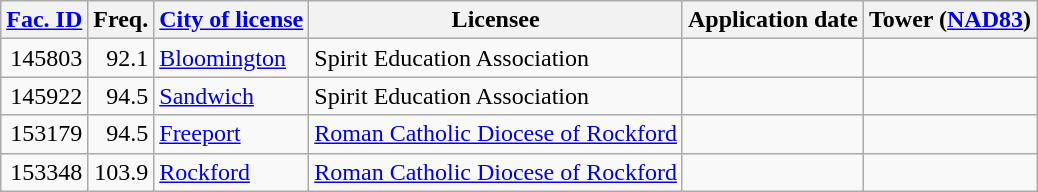<table class="wikitable sortable">
<tr>
<th><a href='#'>Fac. ID</a></th>
<th>Freq.</th>
<th><a href='#'>City of license</a></th>
<th>Licensee</th>
<th>Application date</th>
<th>Tower (<a href='#'>NAD83</a>)</th>
</tr>
<tr>
<td align=right>145803</td>
<td align=right>92.1</td>
<td><a href='#'>Bloomington</a></td>
<td>Spirit Education Association</td>
<td></td>
<td></td>
</tr>
<tr>
<td align=right>145922</td>
<td align=right>94.5</td>
<td><a href='#'>Sandwich</a></td>
<td>Spirit Education Association</td>
<td></td>
<td></td>
</tr>
<tr>
<td align=right>153179</td>
<td align=right>94.5</td>
<td><a href='#'>Freeport</a></td>
<td><a href='#'>Roman Catholic Diocese of Rockford</a></td>
<td></td>
<td></td>
</tr>
<tr>
<td align=right>153348</td>
<td align=right>103.9</td>
<td><a href='#'>Rockford</a></td>
<td><a href='#'>Roman Catholic Diocese of Rockford</a></td>
<td></td>
<td></td>
</tr>
</table>
